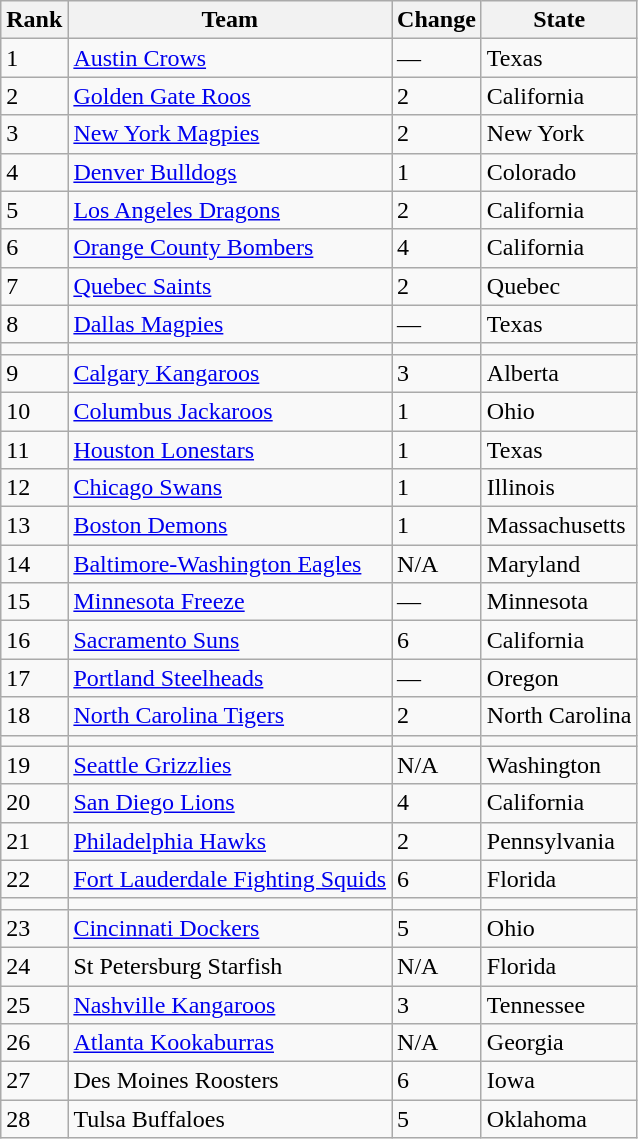<table class="wikitable">
<tr>
<th><strong>Rank</strong></th>
<th><strong>Team</strong></th>
<th><strong>Change</strong></th>
<th>State</th>
</tr>
<tr>
<td>1</td>
<td><a href='#'>Austin Crows</a></td>
<td>—</td>
<td>Texas</td>
</tr>
<tr>
<td>2</td>
<td><a href='#'>Golden Gate Roos</a></td>
<td> 2</td>
<td>California</td>
</tr>
<tr>
<td>3</td>
<td><a href='#'>New York Magpies</a></td>
<td> 2</td>
<td>New York</td>
</tr>
<tr>
<td>4</td>
<td><a href='#'>Denver Bulldogs</a></td>
<td> 1</td>
<td>Colorado</td>
</tr>
<tr>
<td>5</td>
<td><a href='#'>Los Angeles Dragons</a></td>
<td> 2</td>
<td>California</td>
</tr>
<tr>
<td>6</td>
<td><a href='#'>Orange County Bombers</a></td>
<td> 4</td>
<td>California</td>
</tr>
<tr>
<td>7</td>
<td><a href='#'>Quebec Saints</a></td>
<td> 2</td>
<td>Quebec </td>
</tr>
<tr>
<td>8</td>
<td><a href='#'>Dallas Magpies</a></td>
<td>—</td>
<td>Texas</td>
</tr>
<tr>
<td></td>
<td></td>
<td></td>
<td></td>
</tr>
<tr>
<td>9</td>
<td><a href='#'>Calgary Kangaroos</a></td>
<td> 3</td>
<td>Alberta </td>
</tr>
<tr>
<td>10</td>
<td><a href='#'>Columbus Jackaroos</a></td>
<td> 1</td>
<td>Ohio</td>
</tr>
<tr>
<td>11</td>
<td><a href='#'>Houston Lonestars</a></td>
<td> 1</td>
<td>Texas</td>
</tr>
<tr>
<td>12</td>
<td><a href='#'>Chicago Swans</a></td>
<td> 1</td>
<td>Illinois</td>
</tr>
<tr>
<td>13</td>
<td><a href='#'>Boston Demons</a></td>
<td> 1</td>
<td>Massachusetts</td>
</tr>
<tr>
<td>14</td>
<td><a href='#'>Baltimore-Washington Eagles</a></td>
<td>N/A</td>
<td>Maryland</td>
</tr>
<tr>
<td>15</td>
<td><a href='#'>Minnesota Freeze</a></td>
<td>—</td>
<td>Minnesota</td>
</tr>
<tr>
<td>16</td>
<td><a href='#'>Sacramento Suns</a></td>
<td> 6</td>
<td>California</td>
</tr>
<tr>
<td>17</td>
<td><a href='#'>Portland Steelheads</a></td>
<td>—</td>
<td>Oregon</td>
</tr>
<tr>
<td>18</td>
<td><a href='#'>North Carolina Tigers</a></td>
<td> 2</td>
<td>North Carolina</td>
</tr>
<tr>
<td></td>
<td></td>
<td></td>
<td></td>
</tr>
<tr>
<td>19</td>
<td><a href='#'>Seattle Grizzlies</a></td>
<td>N/A</td>
<td>Washington</td>
</tr>
<tr>
<td>20</td>
<td><a href='#'>San Diego Lions</a></td>
<td> 4</td>
<td>California</td>
</tr>
<tr>
<td>21</td>
<td><a href='#'>Philadelphia Hawks</a></td>
<td> 2</td>
<td>Pennsylvania</td>
</tr>
<tr>
<td>22</td>
<td><a href='#'>Fort Lauderdale Fighting Squids</a></td>
<td> 6</td>
<td>Florida</td>
</tr>
<tr>
<td></td>
<td></td>
<td></td>
<td></td>
</tr>
<tr>
<td>23</td>
<td><a href='#'>Cincinnati Dockers</a></td>
<td> 5</td>
<td>Ohio</td>
</tr>
<tr>
<td>24</td>
<td>St Petersburg Starfish</td>
<td>N/A</td>
<td>Florida</td>
</tr>
<tr>
<td>25</td>
<td><a href='#'>Nashville Kangaroos</a></td>
<td> 3</td>
<td>Tennessee</td>
</tr>
<tr>
<td>26</td>
<td><a href='#'>Atlanta Kookaburras</a></td>
<td>N/A</td>
<td>Georgia</td>
</tr>
<tr>
<td>27</td>
<td>Des Moines Roosters</td>
<td> 6</td>
<td>Iowa</td>
</tr>
<tr>
<td>28</td>
<td>Tulsa Buffaloes</td>
<td> 5</td>
<td>Oklahoma</td>
</tr>
</table>
